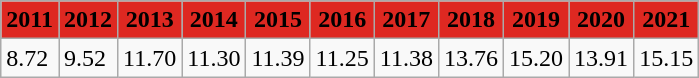<table class="wikitable" border="1">
<tr align="center" style="background:#de2821;">
<td><strong>2011</strong></td>
<td><strong>2012</strong></td>
<td><strong>2013</strong></td>
<td><strong>2014</strong></td>
<td><strong>2015</strong></td>
<td><strong>2016</strong></td>
<td><strong>2017</strong></td>
<td><strong>2018</strong></td>
<td><strong>2019</strong></td>
<td><strong>2020</strong></td>
<td><strong>2021</strong></td>
</tr>
<tr>
<td>8.72</td>
<td>9.52</td>
<td>11.70</td>
<td>11.30</td>
<td>11.39</td>
<td>11.25</td>
<td>11.38</td>
<td>13.76</td>
<td>15.20</td>
<td>13.91</td>
<td>15.15</td>
</tr>
</table>
